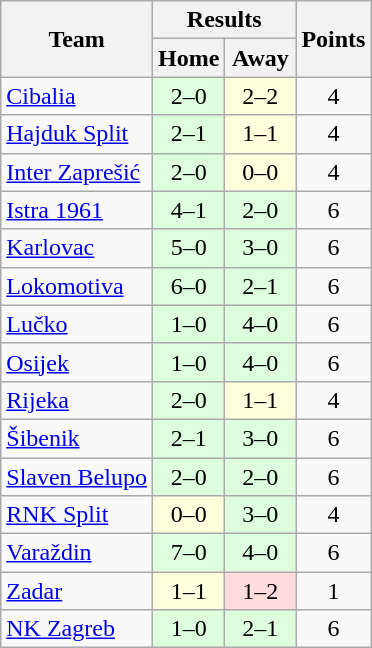<table class="wikitable" style="text-align:center">
<tr>
<th rowspan=2>Team</th>
<th colspan=2>Results</th>
<th rowspan=2>Points</th>
</tr>
<tr>
<th width=40>Home</th>
<th width=40>Away</th>
</tr>
<tr>
<td align=left><a href='#'>Cibalia</a></td>
<td bgcolor="#ddffdd">2–0</td>
<td bgcolor="ffffdd">2–2</td>
<td>4</td>
</tr>
<tr>
<td align=left><a href='#'>Hajduk Split</a></td>
<td bgcolor="#ddffdd">2–1</td>
<td bgcolor="ffffdd">1–1</td>
<td>4</td>
</tr>
<tr>
<td align=left><a href='#'>Inter Zaprešić</a></td>
<td bgcolor="#ddffdd">2–0</td>
<td bgcolor="ffffdd">0–0</td>
<td>4</td>
</tr>
<tr>
<td align=left><a href='#'>Istra 1961</a></td>
<td bgcolor="#ddffdd">4–1</td>
<td bgcolor="#ddffdd">2–0</td>
<td>6</td>
</tr>
<tr>
<td align=left><a href='#'>Karlovac</a></td>
<td bgcolor="#ddffdd">5–0</td>
<td bgcolor="#ddffdd">3–0</td>
<td>6</td>
</tr>
<tr>
<td align=left><a href='#'>Lokomotiva</a></td>
<td bgcolor="#ddffdd">6–0</td>
<td bgcolor="#ddffdd">2–1</td>
<td>6</td>
</tr>
<tr>
<td align=left><a href='#'>Lučko</a></td>
<td bgcolor="#ddffdd">1–0</td>
<td bgcolor="#ddffdd">4–0</td>
<td>6</td>
</tr>
<tr>
<td align=left><a href='#'>Osijek</a></td>
<td bgcolor="#ddffdd">1–0</td>
<td bgcolor="#ddffdd">4–0</td>
<td>6</td>
</tr>
<tr>
<td align=left><a href='#'>Rijeka</a></td>
<td bgcolor="#ddffdd">2–0</td>
<td bgcolor="ffffdd">1–1</td>
<td>4</td>
</tr>
<tr>
<td align=left><a href='#'>Šibenik</a></td>
<td bgcolor="#ddffdd">2–1</td>
<td bgcolor="#ddffdd">3–0</td>
<td>6</td>
</tr>
<tr>
<td align=left><a href='#'>Slaven Belupo</a></td>
<td bgcolor="#ddffdd">2–0</td>
<td bgcolor="#ddffdd">2–0</td>
<td>6</td>
</tr>
<tr>
<td align=left><a href='#'>RNK Split</a></td>
<td bgcolor="ffffdd">0–0</td>
<td bgcolor="#ddffdd">3–0</td>
<td>4</td>
</tr>
<tr>
<td align=left><a href='#'>Varaždin</a></td>
<td bgcolor="#ddffdd">7–0</td>
<td bgcolor="#ddffdd">4–0</td>
<td>6</td>
</tr>
<tr>
<td align=left><a href='#'>Zadar</a></td>
<td bgcolor="ffffdd">1–1</td>
<td bgcolor="#ffdddd">1–2</td>
<td>1</td>
</tr>
<tr>
<td align=left><a href='#'>NK Zagreb</a></td>
<td bgcolor="#ddffdd">1–0</td>
<td bgcolor="#ddffdd">2–1</td>
<td>6</td>
</tr>
</table>
